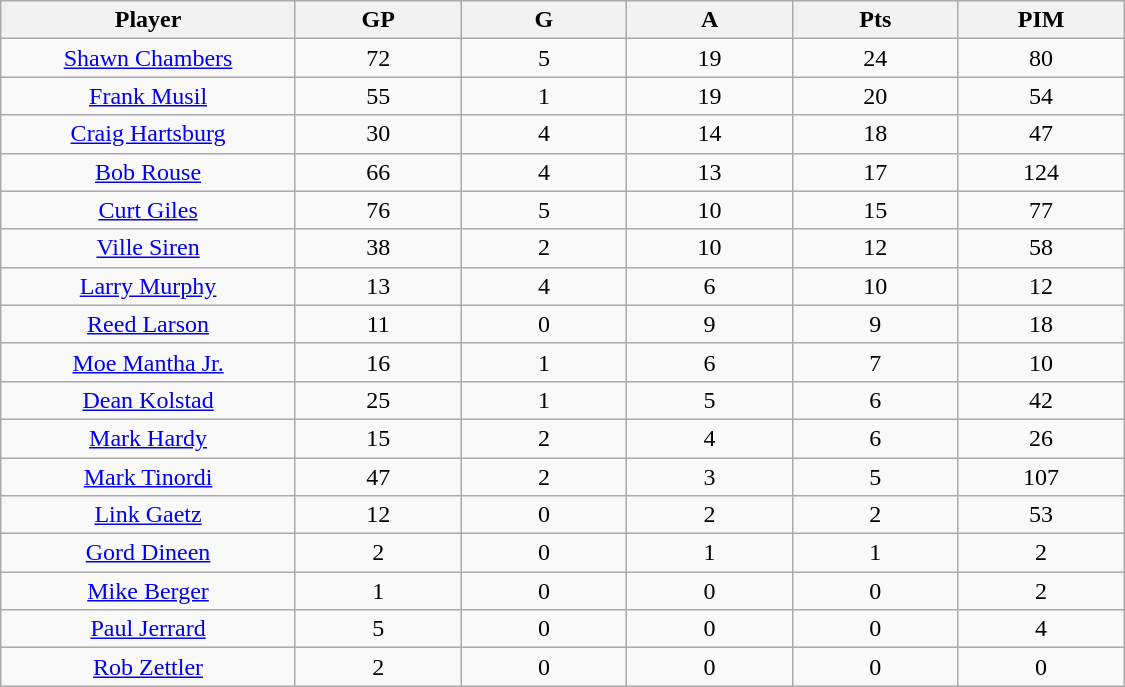<table class="wikitable sortable">
<tr>
<th bgcolor="#DDDDFF" width="16%">Player</th>
<th bgcolor="#DDDDFF" width="9%">GP</th>
<th bgcolor="#DDDDFF" width="9%">G</th>
<th bgcolor="#DDDDFF" width="9%">A</th>
<th bgcolor="#DDDDFF" width="9%">Pts</th>
<th bgcolor="#DDDDFF" width="9%">PIM</th>
</tr>
<tr align="center">
<td><a href='#'>Shawn Chambers</a></td>
<td>72</td>
<td>5</td>
<td>19</td>
<td>24</td>
<td>80</td>
</tr>
<tr align="center">
<td><a href='#'>Frank Musil</a></td>
<td>55</td>
<td>1</td>
<td>19</td>
<td>20</td>
<td>54</td>
</tr>
<tr align="center">
<td><a href='#'>Craig Hartsburg</a></td>
<td>30</td>
<td>4</td>
<td>14</td>
<td>18</td>
<td>47</td>
</tr>
<tr align="center">
<td><a href='#'>Bob Rouse</a></td>
<td>66</td>
<td>4</td>
<td>13</td>
<td>17</td>
<td>124</td>
</tr>
<tr align="center">
<td><a href='#'>Curt Giles</a></td>
<td>76</td>
<td>5</td>
<td>10</td>
<td>15</td>
<td>77</td>
</tr>
<tr align="center">
<td><a href='#'>Ville Siren</a></td>
<td>38</td>
<td>2</td>
<td>10</td>
<td>12</td>
<td>58</td>
</tr>
<tr align="center">
<td><a href='#'>Larry Murphy</a></td>
<td>13</td>
<td>4</td>
<td>6</td>
<td>10</td>
<td>12</td>
</tr>
<tr align="center">
<td><a href='#'>Reed Larson</a></td>
<td>11</td>
<td>0</td>
<td>9</td>
<td>9</td>
<td>18</td>
</tr>
<tr align="center">
<td><a href='#'>Moe Mantha Jr.</a></td>
<td>16</td>
<td>1</td>
<td>6</td>
<td>7</td>
<td>10</td>
</tr>
<tr align="center">
<td><a href='#'>Dean Kolstad</a></td>
<td>25</td>
<td>1</td>
<td>5</td>
<td>6</td>
<td>42</td>
</tr>
<tr align="center">
<td><a href='#'>Mark Hardy</a></td>
<td>15</td>
<td>2</td>
<td>4</td>
<td>6</td>
<td>26</td>
</tr>
<tr align="center">
<td><a href='#'>Mark Tinordi</a></td>
<td>47</td>
<td>2</td>
<td>3</td>
<td>5</td>
<td>107</td>
</tr>
<tr align="center">
<td><a href='#'>Link Gaetz</a></td>
<td>12</td>
<td>0</td>
<td>2</td>
<td>2</td>
<td>53</td>
</tr>
<tr align="center">
<td><a href='#'>Gord Dineen</a></td>
<td>2</td>
<td>0</td>
<td>1</td>
<td>1</td>
<td>2</td>
</tr>
<tr align="center">
<td><a href='#'>Mike Berger</a></td>
<td>1</td>
<td>0</td>
<td>0</td>
<td>0</td>
<td>2</td>
</tr>
<tr align="center">
<td><a href='#'>Paul Jerrard</a></td>
<td>5</td>
<td>0</td>
<td>0</td>
<td>0</td>
<td>4</td>
</tr>
<tr align="center">
<td><a href='#'>Rob Zettler</a></td>
<td>2</td>
<td>0</td>
<td>0</td>
<td>0</td>
<td>0</td>
</tr>
</table>
